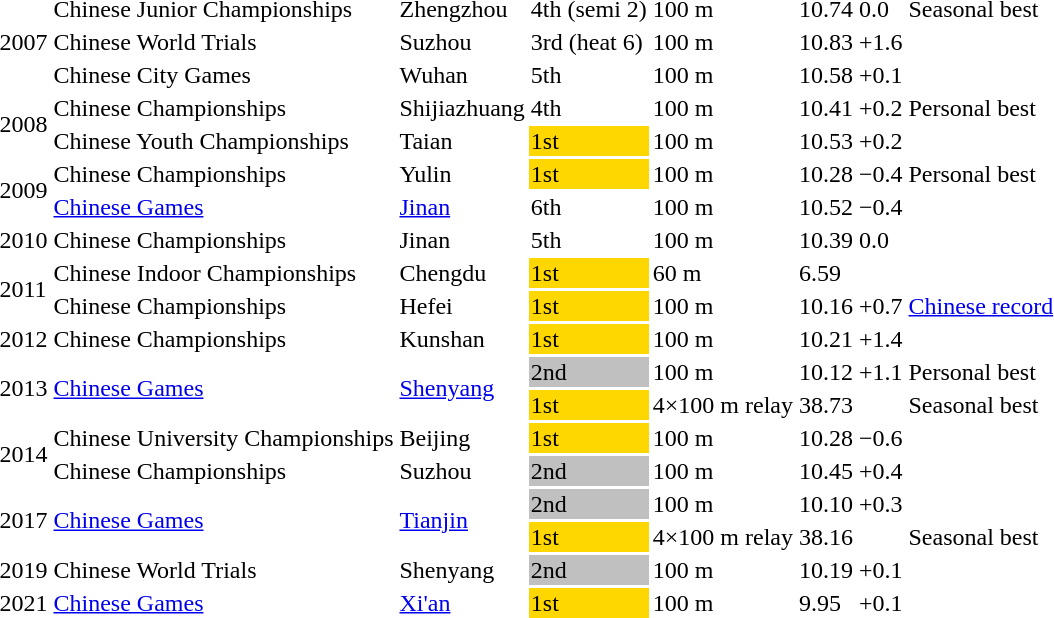<table>
<tr>
<td rowspan=3>2007</td>
<td>Chinese Junior Championships</td>
<td>Zhengzhou</td>
<td>4th (semi 2)</td>
<td>100 m</td>
<td>10.74</td>
<td>0.0</td>
<td align=left>Seasonal best</td>
</tr>
<tr>
<td>Chinese World Trials</td>
<td>Suzhou</td>
<td>3rd (heat 6)</td>
<td>100 m</td>
<td>10.83</td>
<td>+1.6</td>
<td></td>
</tr>
<tr>
<td>Chinese City Games</td>
<td>Wuhan</td>
<td>5th</td>
<td>100 m</td>
<td>10.58</td>
<td>+0.1</td>
<td></td>
</tr>
<tr>
<td rowspan=2>2008</td>
<td>Chinese Championships</td>
<td>Shijiazhuang</td>
<td>4th</td>
<td>100 m</td>
<td>10.41</td>
<td>+0.2</td>
<td align=left>Personal best</td>
</tr>
<tr>
<td>Chinese Youth Championships</td>
<td>Taian</td>
<td bgcolor=gold>1st</td>
<td>100 m</td>
<td>10.53</td>
<td>+0.2</td>
<td></td>
</tr>
<tr>
<td rowspan=2>2009</td>
<td>Chinese Championships</td>
<td>Yulin</td>
<td bgcolor=gold>1st</td>
<td>100 m</td>
<td>10.28</td>
<td>−0.4</td>
<td align=left>Personal best</td>
</tr>
<tr>
<td><a href='#'>Chinese Games</a></td>
<td><a href='#'>Jinan</a></td>
<td>6th</td>
<td>100 m</td>
<td>10.52</td>
<td>−0.4</td>
<td></td>
</tr>
<tr>
<td>2010</td>
<td>Chinese Championships</td>
<td>Jinan</td>
<td>5th</td>
<td>100 m</td>
<td>10.39</td>
<td>0.0</td>
<td></td>
</tr>
<tr>
<td rowspan=2>2011</td>
<td>Chinese Indoor Championships</td>
<td>Chengdu</td>
<td bgcolor=gold>1st</td>
<td>60 m</td>
<td>6.59</td>
<td></td>
<td></td>
</tr>
<tr>
<td>Chinese Championships</td>
<td>Hefei</td>
<td bgcolor=gold>1st</td>
<td>100 m</td>
<td>10.16</td>
<td>+0.7</td>
<td align=left><a href='#'>Chinese record</a></td>
</tr>
<tr>
<td>2012</td>
<td>Chinese Championships</td>
<td>Kunshan</td>
<td bgcolor=gold>1st</td>
<td>100 m</td>
<td>10.21</td>
<td>+1.4</td>
<td></td>
</tr>
<tr>
<td rowspan=2>2013</td>
<td rowspan=2><a href='#'>Chinese Games</a></td>
<td rowspan=2><a href='#'>Shenyang</a></td>
<td bgcolor=silver>2nd</td>
<td>100 m</td>
<td>10.12</td>
<td>+1.1</td>
<td align=left>Personal best</td>
</tr>
<tr>
<td bgcolor=gold>1st</td>
<td data-sort-value="400 relay">4×100 m relay</td>
<td>38.73</td>
<td></td>
<td align=left>Seasonal best</td>
</tr>
<tr>
<td rowspan=2>2014</td>
<td>Chinese University Championships</td>
<td>Beijing</td>
<td bgcolor=gold>1st</td>
<td>100 m</td>
<td>10.28</td>
<td>−0.6</td>
<td></td>
</tr>
<tr>
<td>Chinese Championships</td>
<td>Suzhou</td>
<td bgcolor=silver>2nd</td>
<td>100 m</td>
<td>10.45</td>
<td>+0.4</td>
<td></td>
</tr>
<tr>
<td rowspan=2>2017</td>
<td rowspan=2><a href='#'>Chinese Games</a></td>
<td rowspan=2><a href='#'>Tianjin</a></td>
<td bgcolor=silver>2nd</td>
<td>100 m</td>
<td>10.10</td>
<td>+0.3</td>
<td></td>
</tr>
<tr>
<td bgcolor=gold>1st</td>
<td data-sort-value="400 relay">4×100 m relay</td>
<td>38.16</td>
<td></td>
<td align=left>Seasonal best</td>
</tr>
<tr>
<td>2019</td>
<td>Chinese World Trials</td>
<td>Shenyang</td>
<td bgcolor=silver>2nd</td>
<td>100 m</td>
<td>10.19</td>
<td>+0.1</td>
<td></td>
</tr>
<tr>
<td>2021</td>
<td><a href='#'>Chinese Games</a></td>
<td><a href='#'>Xi'an</a></td>
<td bgcolor=gold>1st</td>
<td>100 m</td>
<td>9.95</td>
<td>+0.1</td>
<td></td>
</tr>
</table>
